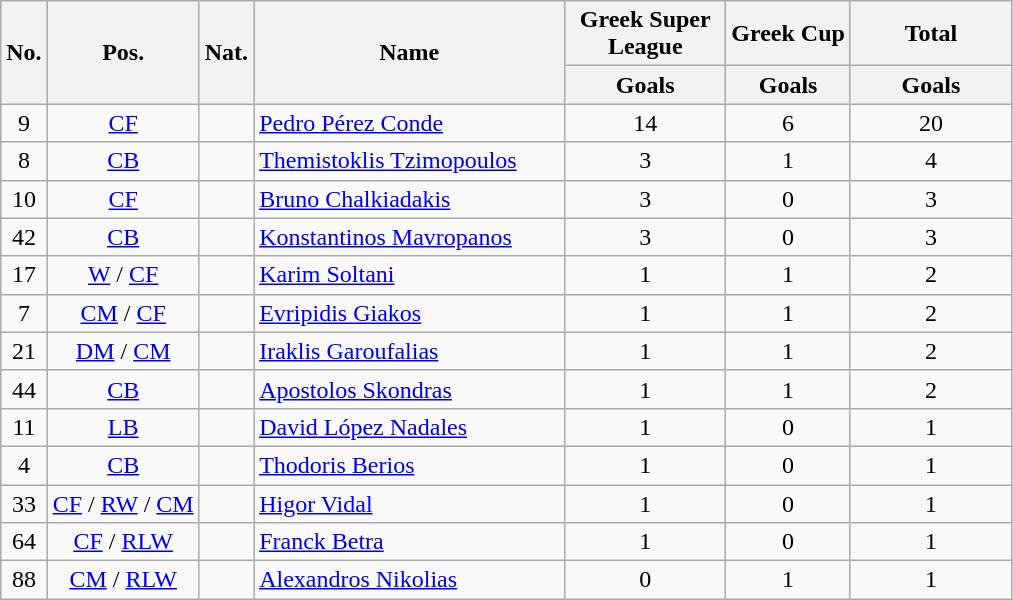<table class="wikitable sortable" style="text-align:center">
<tr>
<th rowspan=2 style="text-align:center;">No.</th>
<th rowspan=2 style="text-align:center;">Pos.</th>
<th rowspan=2 style="text-align:center;">Nat.</th>
<th rowspan=2 style="text-align:center; width:200px;">Name</th>
<th style="text-align:center; width:100px;">Greek Super League</th>
<th>Greek Cup</th>
<th style="text-align:center; width:100px;">Total</th>
</tr>
<tr>
<th style="text-align:center;">Goals</th>
<th>Goals</th>
<th style="text-align:center;">Goals</th>
</tr>
<tr>
<td>9</td>
<td><a href='#'>CF</a></td>
<td></td>
<td align=left><a href='#'>Pedro Pérez Conde</a></td>
<td>14</td>
<td>6</td>
<td>20</td>
</tr>
<tr>
<td>8</td>
<td><a href='#'>CB</a></td>
<td></td>
<td align=left><a href='#'>Themistoklis Tzimopoulos</a></td>
<td>3</td>
<td>1</td>
<td>4</td>
</tr>
<tr>
<td>10</td>
<td><a href='#'>CF</a></td>
<td></td>
<td align=left><a href='#'>Bruno Chalkiadakis</a></td>
<td>3</td>
<td>0</td>
<td>3</td>
</tr>
<tr>
<td>42</td>
<td><a href='#'>CB</a></td>
<td></td>
<td align=left><a href='#'>Konstantinos Mavropanos</a></td>
<td>3</td>
<td>0</td>
<td>3</td>
</tr>
<tr>
<td>17</td>
<td><a href='#'>W</a> / <a href='#'>CF</a></td>
<td> </td>
<td align=left><a href='#'>Karim Soltani</a></td>
<td>1</td>
<td>1</td>
<td>2</td>
</tr>
<tr>
<td>7</td>
<td><a href='#'>CM</a> / <a href='#'>CF</a></td>
<td></td>
<td align=left><a href='#'>Evripidis Giakos</a></td>
<td>1</td>
<td>1</td>
<td>2</td>
</tr>
<tr>
<td>21</td>
<td><a href='#'>DM</a> / <a href='#'>CM</a></td>
<td></td>
<td align=left><a href='#'>Iraklis Garoufalias</a></td>
<td>1</td>
<td>1</td>
<td>2</td>
</tr>
<tr>
<td>44</td>
<td><a href='#'>CB</a></td>
<td></td>
<td align=left><a href='#'>Apostolos Skondras</a></td>
<td>1</td>
<td>1</td>
<td>2</td>
</tr>
<tr>
<td>11</td>
<td><a href='#'>LB</a></td>
<td></td>
<td align=left><a href='#'>David López Nadales</a></td>
<td>1</td>
<td>0</td>
<td>1</td>
</tr>
<tr>
<td>4</td>
<td><a href='#'>CB</a></td>
<td></td>
<td align=left><a href='#'>Thodoris Berios</a></td>
<td>1</td>
<td>0</td>
<td>1</td>
</tr>
<tr>
<td>33</td>
<td><a href='#'>CF</a> / <a href='#'>RW</a> / <a href='#'>CM</a></td>
<td></td>
<td align=left><a href='#'>Higor Vidal</a></td>
<td>1</td>
<td>0</td>
<td>1</td>
</tr>
<tr>
<td>64</td>
<td><a href='#'>CF</a> / <a href='#'>RLW</a></td>
<td></td>
<td align=left><a href='#'>Franck Betra</a></td>
<td>1</td>
<td>0</td>
<td>1</td>
</tr>
<tr>
<td>88</td>
<td><a href='#'>CM</a> / <a href='#'>RLW</a></td>
<td></td>
<td align=left><a href='#'>Alexandros Nikolias</a></td>
<td>0</td>
<td>1</td>
<td>1</td>
</tr>
</table>
